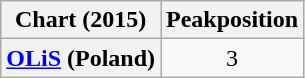<table class="wikitable plainrowheaders">
<tr>
<th>Chart (2015)</th>
<th>Peakposition</th>
</tr>
<tr>
<th scope="row"><a href='#'>OLiS</a> (Poland)</th>
<td align="center">3</td>
</tr>
</table>
